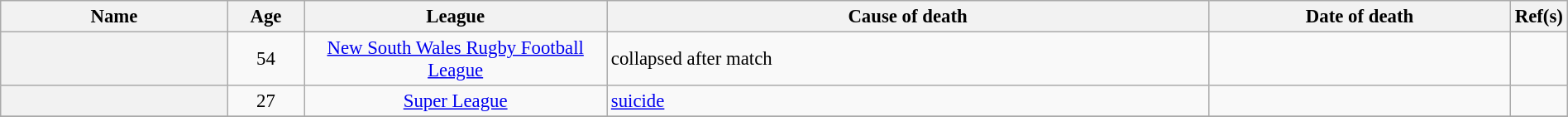<table class="wikitable sortable plainrowheaders" style="width: 100%; font-size:95%; text-align:center;">
<tr>
<th scope="col" style="width: 15%;">Name</th>
<th scope="col" style="width: 5%;">Age</th>
<th scope="col" style="width: 20%;">League</th>
<th scope="col" style="width: 40%;">Cause of death</th>
<th scope="col" style="width: 50%;">Date of death</th>
<th scope="col" class=unsortable style="width: 5%;">Ref(s)</th>
</tr>
<tr>
<th scope="row" style="text-align:center"></th>
<td>54</td>
<td><a href='#'> New South Wales Rugby Football League</a></td>
<td style="text-align:left">collapsed after match</td>
<td></td>
<td></td>
</tr>
<tr>
<th scope="row" style="text-align:center"></th>
<td>27</td>
<td><a href='#'>Super League</a></td>
<td style="text-align:left"><a href='#'>suicide</a></td>
<td></td>
<td></td>
</tr>
<tr>
</tr>
</table>
